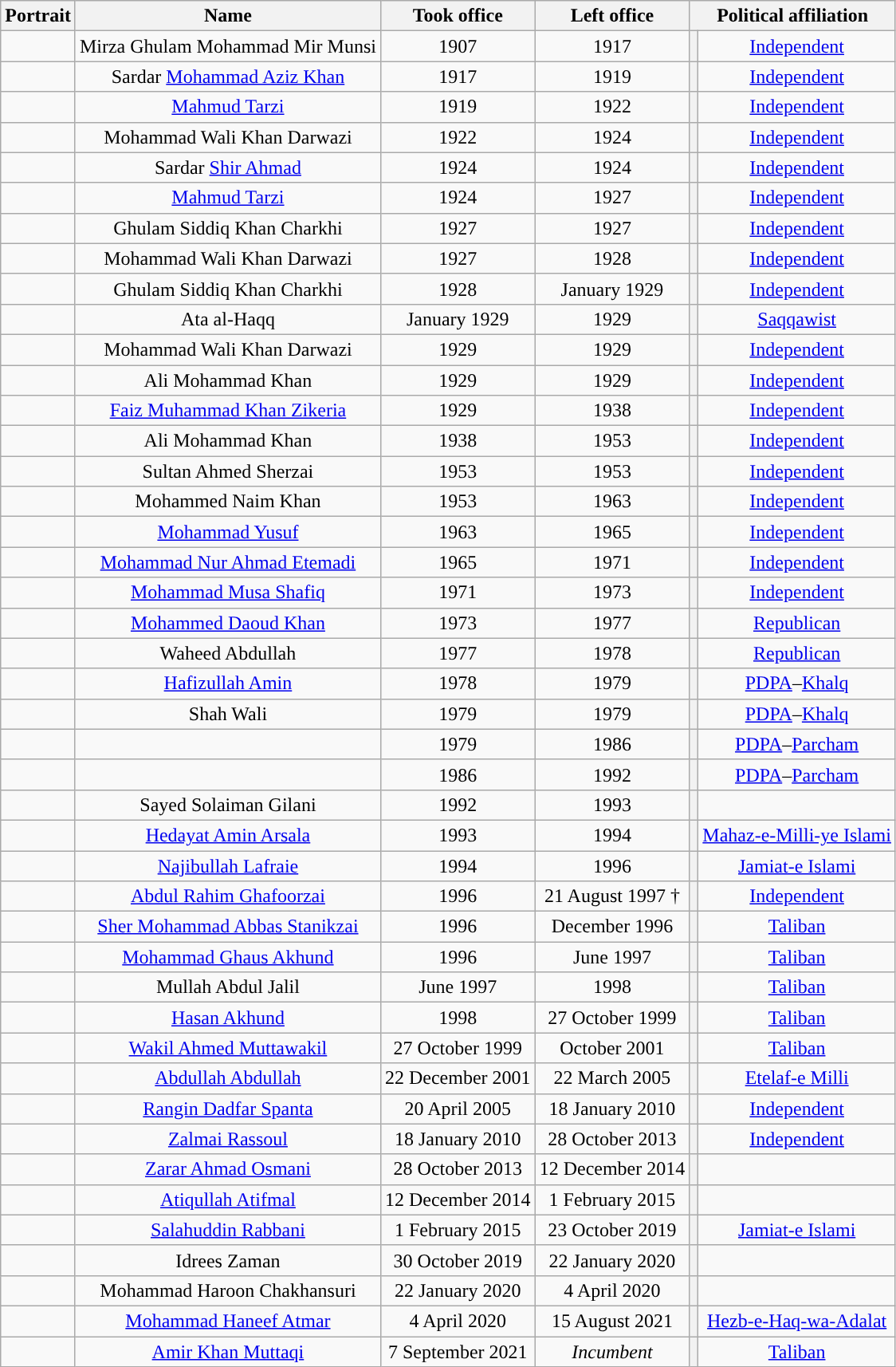<table class="wikitable sortable" style="text-align:center">
<tr>
<th>Portrait</th>
<th>Name</th>
<th>Took office</th>
<th>Left office</th>
<th colspan="2">Political affiliation</th>
</tr>
<tr>
<td></td>
<td>Mirza Ghulam Mohammad Mir Munsi</td>
<td>1907</td>
<td>1917</td>
<th style="background:"></th>
<td><a href='#'>Independent</a></td>
</tr>
<tr>
<td></td>
<td>Sardar <a href='#'>Mohammad Aziz Khan</a></td>
<td>1917</td>
<td>1919</td>
<th style="background:"></th>
<td><a href='#'>Independent</a></td>
</tr>
<tr>
<td></td>
<td><a href='#'>Mahmud Tarzi</a></td>
<td>1919</td>
<td>1922</td>
<th style="background:"></th>
<td><a href='#'>Independent</a></td>
</tr>
<tr>
<td></td>
<td>Mohammad Wali Khan Darwazi</td>
<td>1922</td>
<td>1924</td>
<th style="background:"></th>
<td><a href='#'>Independent</a></td>
</tr>
<tr>
<td></td>
<td>Sardar <a href='#'>Shir Ahmad</a><br></td>
<td>1924</td>
<td>1924</td>
<th style="background:"></th>
<td><a href='#'>Independent</a></td>
</tr>
<tr>
<td></td>
<td><a href='#'>Mahmud Tarzi</a></td>
<td>1924</td>
<td>1927</td>
<th style="background:"></th>
<td><a href='#'>Independent</a></td>
</tr>
<tr>
<td></td>
<td>Ghulam Siddiq Khan Charkhi<br></td>
<td>1927</td>
<td>1927</td>
<th style="background:"></th>
<td><a href='#'>Independent</a></td>
</tr>
<tr>
<td></td>
<td>Mohammad Wali Khan Darwazi<br></td>
<td>1927</td>
<td>1928</td>
<th style="background:"></th>
<td><a href='#'>Independent</a></td>
</tr>
<tr>
<td></td>
<td>Ghulam Siddiq Khan Charkhi</td>
<td>1928</td>
<td>January 1929</td>
<th style="background:"></th>
<td><a href='#'>Independent</a></td>
</tr>
<tr>
<td></td>
<td>Ata al-Haqq</td>
<td>January 1929</td>
<td>1929</td>
<th style="background:"></th>
<td><a href='#'>Saqqawist</a></td>
</tr>
<tr>
<td></td>
<td>Mohammad Wali Khan Darwazi<br></td>
<td>1929</td>
<td>1929</td>
<th style="background:"></th>
<td><a href='#'>Independent</a></td>
</tr>
<tr>
<td></td>
<td>Ali Mohammad Khan<br></td>
<td>1929</td>
<td>1929</td>
<th style="background:"></th>
<td><a href='#'>Independent</a></td>
</tr>
<tr>
<td></td>
<td><a href='#'>Faiz Muhammad Khan Zikeria</a></td>
<td>1929</td>
<td>1938</td>
<th style="background:"></th>
<td><a href='#'>Independent</a></td>
</tr>
<tr>
<td></td>
<td>Ali Mohammad Khan</td>
<td>1938</td>
<td>1953</td>
<th style="background:"></th>
<td><a href='#'>Independent</a></td>
</tr>
<tr>
<td></td>
<td>Sultan Ahmed Sherzai</td>
<td>1953</td>
<td>1953</td>
<th style="background:"></th>
<td><a href='#'>Independent</a></td>
</tr>
<tr>
<td></td>
<td>Mohammed Naim Khan</td>
<td>1953</td>
<td>1963</td>
<th style="background:"></th>
<td><a href='#'>Independent</a></td>
</tr>
<tr>
<td></td>
<td><a href='#'>Mohammad Yusuf</a></td>
<td>1963</td>
<td>1965</td>
<th style="background:"></th>
<td><a href='#'>Independent</a></td>
</tr>
<tr>
<td></td>
<td><a href='#'>Mohammad Nur Ahmad Etemadi</a></td>
<td>1965</td>
<td>1971</td>
<th style="background:"></th>
<td><a href='#'>Independent</a></td>
</tr>
<tr>
<td></td>
<td><a href='#'>Mohammad Musa Shafiq</a></td>
<td>1971</td>
<td>1973</td>
<th style="background:"></th>
<td><a href='#'>Independent</a></td>
</tr>
<tr>
<td></td>
<td><a href='#'>Mohammed Daoud Khan</a></td>
<td>1973</td>
<td>1977</td>
<th style="background:"></th>
<td><a href='#'>Republican</a><br></td>
</tr>
<tr>
<td></td>
<td>Waheed Abdullah</td>
<td>1977</td>
<td>1978</td>
<th style="background:"></th>
<td><a href='#'>Republican</a></td>
</tr>
<tr>
<td></td>
<td><a href='#'>Hafizullah Amin</a></td>
<td>1978</td>
<td>1979</td>
<th style="background:"></th>
<td><a href='#'>PDPA</a>–<a href='#'>Khalq</a></td>
</tr>
<tr>
<td></td>
<td>Shah Wali</td>
<td>1979</td>
<td>1979</td>
<th style="background:"></th>
<td><a href='#'>PDPA</a>–<a href='#'>Khalq</a></td>
</tr>
<tr>
<td></td>
<td></td>
<td>1979</td>
<td>1986</td>
<th style="background:"></th>
<td><a href='#'>PDPA</a>–<a href='#'>Parcham</a></td>
</tr>
<tr>
<td></td>
<td></td>
<td>1986</td>
<td>1992</td>
<th style="background:"></th>
<td><a href='#'>PDPA</a>–<a href='#'>Parcham</a></td>
</tr>
<tr>
<td></td>
<td>Sayed Solaiman Gilani</td>
<td>1992</td>
<td>1993</td>
<th style="background:"></th>
<td></td>
</tr>
<tr>
<td></td>
<td><a href='#'>Hedayat Amin Arsala</a></td>
<td>1993</td>
<td>1994</td>
<th style="background:"></th>
<td><a href='#'>Mahaz-e-Milli-ye Islami</a></td>
</tr>
<tr>
<td></td>
<td><a href='#'>Najibullah Lafraie</a></td>
<td>1994</td>
<td>1996</td>
<th style="background:"></th>
<td><a href='#'>Jamiat-e Islami</a></td>
</tr>
<tr>
<td></td>
<td><a href='#'>Abdul Rahim Ghafoorzai</a></td>
<td>1996</td>
<td>21 August 1997 †</td>
<th style="background:"></th>
<td><a href='#'>Independent</a></td>
</tr>
<tr>
<td></td>
<td><a href='#'>Sher Mohammad Abbas Stanikzai</a><br></td>
<td>1996</td>
<td>December 1996</td>
<th style="background:"></th>
<td><a href='#'>Taliban</a></td>
</tr>
<tr>
<td></td>
<td><a href='#'>Mohammad Ghaus Akhund</a></td>
<td>1996</td>
<td>June 1997</td>
<th style="background:"></th>
<td><a href='#'>Taliban</a></td>
</tr>
<tr>
<td></td>
<td>Mullah Abdul Jalil</td>
<td>June 1997</td>
<td>1998</td>
<th style="background:"></th>
<td><a href='#'>Taliban</a></td>
</tr>
<tr>
<td></td>
<td><a href='#'>Hasan Akhund</a></td>
<td>1998</td>
<td>27 October 1999</td>
<th style="background:"></th>
<td><a href='#'>Taliban</a></td>
</tr>
<tr>
<td></td>
<td><a href='#'>Wakil Ahmed Muttawakil</a></td>
<td>27 October 1999</td>
<td>October 2001</td>
<th style="background:"></th>
<td><a href='#'>Taliban</a></td>
</tr>
<tr>
<td></td>
<td><a href='#'>Abdullah Abdullah</a></td>
<td>22 December 2001</td>
<td>22 March 2005</td>
<th style="background:"></th>
<td><a href='#'>Etelaf-e Milli</a></td>
</tr>
<tr>
<td></td>
<td><a href='#'>Rangin Dadfar Spanta</a></td>
<td>20 April 2005</td>
<td>18 January 2010</td>
<th style="background:"></th>
<td><a href='#'>Independent</a></td>
</tr>
<tr>
<td></td>
<td><a href='#'>Zalmai Rassoul</a></td>
<td>18 January 2010</td>
<td>28 October 2013</td>
<th style="background:"></th>
<td><a href='#'>Independent</a></td>
</tr>
<tr>
<td></td>
<td><a href='#'>Zarar Ahmad Osmani</a></td>
<td>28 October 2013</td>
<td>12 December 2014</td>
<th style="background:"></th>
<td></td>
</tr>
<tr>
<td></td>
<td><a href='#'>Atiqullah Atifmal</a><br></td>
<td>12 December 2014</td>
<td>1 February 2015</td>
<th style="background:"></th>
<td></td>
</tr>
<tr>
<td></td>
<td><a href='#'>Salahuddin Rabbani</a></td>
<td>1 February 2015</td>
<td>23 October 2019</td>
<th style="background:"></th>
<td><a href='#'>Jamiat-e Islami</a></td>
</tr>
<tr>
<td></td>
<td>Idrees Zaman<br></td>
<td>30 October 2019</td>
<td>22 January 2020</td>
<th style="background:"></th>
<td></td>
</tr>
<tr>
<td></td>
<td>Mohammad Haroon Chakhansuri<br></td>
<td>22 January 2020</td>
<td>4 April 2020</td>
<th style="background:"></th>
<td></td>
</tr>
<tr>
<td></td>
<td><a href='#'>Mohammad Haneef Atmar</a></td>
<td>4 April 2020</td>
<td>15 August 2021</td>
<th style="background:"></th>
<td><a href='#'>Hezb-e-Haq-wa-Adalat</a></td>
</tr>
<tr>
<td></td>
<td><a href='#'>Amir Khan Muttaqi</a><br></td>
<td>7 September 2021</td>
<td><em>Incumbent</em></td>
<th style="background:"></th>
<td><a href='#'>Taliban</a></td>
</tr>
</table>
